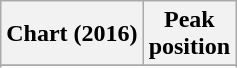<table class="wikitable sortable plainrowheaders">
<tr>
<th>Chart (2016)</th>
<th>Peak<br>position</th>
</tr>
<tr>
</tr>
<tr>
</tr>
<tr>
</tr>
</table>
